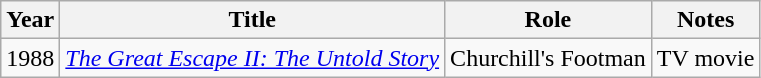<table class="wikitable">
<tr>
<th>Year</th>
<th>Title</th>
<th>Role</th>
<th>Notes</th>
</tr>
<tr>
<td>1988</td>
<td><em><a href='#'>The Great Escape II: The Untold Story</a></em></td>
<td>Churchill's Footman</td>
<td>TV movie</td>
</tr>
</table>
